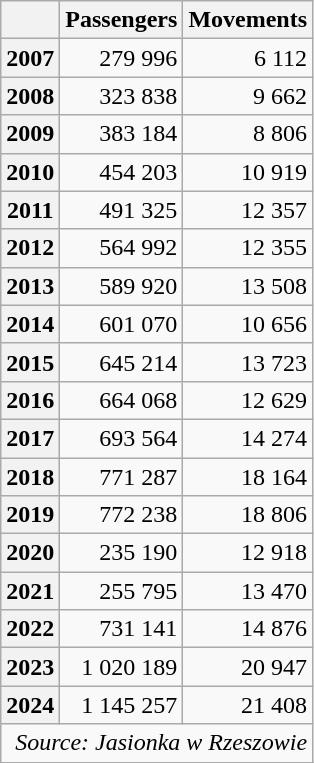<table class="wikitable" style="text-align:right;">
<tr>
<th></th>
<th>Passengers</th>
<th scope="col" width="75px">Movements</th>
</tr>
<tr>
<th>2007</th>
<td>279 996</td>
<td>6 112</td>
</tr>
<tr>
<th>2008</th>
<td>323 838</td>
<td>9 662</td>
</tr>
<tr>
<th>2009</th>
<td>383 184</td>
<td>8 806</td>
</tr>
<tr>
<th>2010</th>
<td>454 203</td>
<td>10 919</td>
</tr>
<tr>
<th>2011</th>
<td>491 325</td>
<td>12 357</td>
</tr>
<tr>
<th>2012</th>
<td>564 992</td>
<td>12 355</td>
</tr>
<tr>
<th>2013</th>
<td>589 920</td>
<td>13 508</td>
</tr>
<tr>
<th>2014</th>
<td>601 070</td>
<td>10 656</td>
</tr>
<tr>
<th>2015</th>
<td>645 214</td>
<td>13 723</td>
</tr>
<tr>
<th>2016</th>
<td>664 068</td>
<td>12 629</td>
</tr>
<tr>
<th>2017</th>
<td>693 564</td>
<td>14 274</td>
</tr>
<tr>
<th>2018</th>
<td>771 287</td>
<td>18 164</td>
</tr>
<tr>
<th>2019</th>
<td>772 238</td>
<td>18 806</td>
</tr>
<tr>
<th>2020</th>
<td>235 190</td>
<td>12 918</td>
</tr>
<tr>
<th>2021</th>
<td>255 795</td>
<td>13 470</td>
</tr>
<tr>
<th>2022</th>
<td>731 141</td>
<td>14 876</td>
</tr>
<tr>
<th>2023</th>
<td>1 020 189</td>
<td>20 947</td>
</tr>
<tr>
<th>2024</th>
<td>1 145 257</td>
<td>21 408</td>
</tr>
<tr>
<td colspan="4" style="text-align:right;"><em>Source: Jasionka w Rzeszowie</em></td>
</tr>
<tr>
</tr>
</table>
